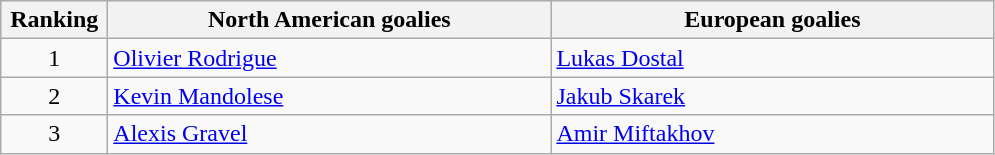<table class="wikitable">
<tr>
<th style="width:4em;">Ranking</th>
<th style="width:18em;">North American goalies</th>
<th style="width:18em;">European goalies</th>
</tr>
<tr>
<td style="text-align:center;">1</td>
<td> <a href='#'>Olivier Rodrigue</a></td>
<td> <a href='#'>Lukas Dostal</a></td>
</tr>
<tr>
<td style="text-align:center;">2</td>
<td> <a href='#'>Kevin Mandolese</a></td>
<td> <a href='#'>Jakub Skarek</a></td>
</tr>
<tr>
<td style="text-align:center;">3</td>
<td> <a href='#'>Alexis Gravel</a></td>
<td> <a href='#'>Amir Miftakhov</a></td>
</tr>
</table>
